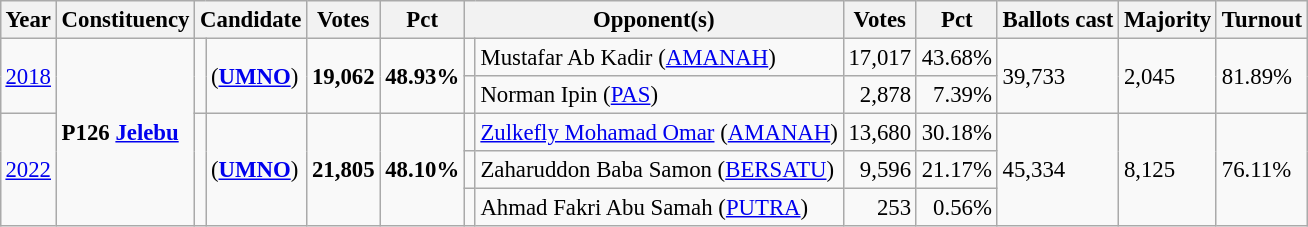<table class="wikitable" style="margin:0.5em; font-size:95%;">
<tr>
<th>Year</th>
<th>Constituency</th>
<th colspan="2">Candidate</th>
<th>Votes</th>
<th>Pct</th>
<th colspan="2">Opponent(s)</th>
<th>Votes</th>
<th>Pct</th>
<th>Ballots cast</th>
<th>Majority</th>
<th>Turnout</th>
</tr>
<tr>
<td rowspan=2><a href='#'>2018</a></td>
<td rowspan=5><strong>P126 <a href='#'>Jelebu</a></strong></td>
<td rowspan=2 ></td>
<td rowspan=2> (<a href='#'><strong>UMNO</strong></a>)</td>
<td rowspan=2 align="right"><strong>19,062</strong></td>
<td rowspan=2><strong>48.93%</strong></td>
<td></td>
<td>Mustafar Ab Kadir (<a href='#'>AMANAH</a>)</td>
<td align="right">17,017</td>
<td>43.68%</td>
<td rowspan="2">39,733</td>
<td rowspan="2">2,045</td>
<td rowspan="2">81.89%</td>
</tr>
<tr>
<td></td>
<td>Norman Ipin (<a href='#'>PAS</a>)</td>
<td align="right">2,878</td>
<td align=right>7.39%</td>
</tr>
<tr>
<td rowspan="3"><a href='#'>2022</a></td>
<td rowspan="3" ></td>
<td rowspan="3"><strong></strong> (<a href='#'><strong>UMNO</strong></a>)</td>
<td rowspan="3" align="right"><strong>21,805</strong></td>
<td rowspan="3"><strong>48.10%</strong></td>
<td></td>
<td><a href='#'>Zulkefly Mohamad Omar</a> (<a href='#'>AMANAH</a>)</td>
<td align="right">13,680</td>
<td>30.18%</td>
<td rowspan="3">45,334</td>
<td rowspan="3">8,125</td>
<td rowspan="3">76.11%</td>
</tr>
<tr>
<td bgcolor=></td>
<td>Zaharuddon Baba Samon (<a href='#'>BERSATU</a>)</td>
<td align=right>9,596</td>
<td align="right">21.17%</td>
</tr>
<tr>
<td bgcolor=></td>
<td>Ahmad Fakri Abu Samah (<a href='#'>PUTRA</a>)</td>
<td align=right>253</td>
<td align="right">0.56%</td>
</tr>
</table>
